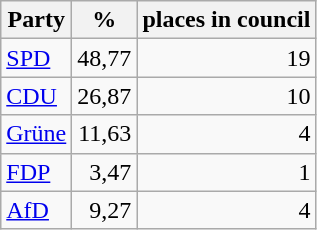<table class="wikitable sortable">
<tr>
<th>Party</th>
<th>%</th>
<th>places in council</th>
</tr>
<tr>
<td><a href='#'>SPD</a></td>
<td style="text-align:right">48,77</td>
<td style="text-align:right">19</td>
</tr>
<tr>
<td><a href='#'>CDU</a></td>
<td style="text-align:right">26,87</td>
<td style="text-align:right">10</td>
</tr>
<tr>
<td><a href='#'>Grüne</a></td>
<td style="text-align:right">11,63</td>
<td style="text-align:right">4</td>
</tr>
<tr>
<td><a href='#'>FDP</a></td>
<td style="text-align:right">3,47</td>
<td style="text-align:right">1</td>
</tr>
<tr>
<td><a href='#'>AfD</a></td>
<td style="text-align:right">9,27</td>
<td style="text-align:right">4</td>
</tr>
</table>
